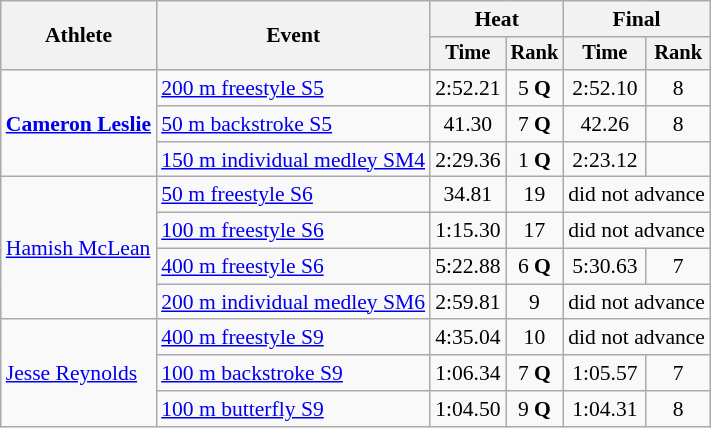<table class=wikitable style="font-size:90%">
<tr>
<th rowspan="2">Athlete</th>
<th rowspan="2">Event</th>
<th colspan="2">Heat</th>
<th colspan="2">Final</th>
</tr>
<tr style="font-size:95%">
<th>Time</th>
<th>Rank</th>
<th>Time</th>
<th>Rank</th>
</tr>
<tr align=center>
<td align=left rowspan=3><strong><a href='#'>Cameron Leslie</a></strong></td>
<td align=left><a href='#'>200 m freestyle S5</a></td>
<td>2:52.21</td>
<td>5 <strong>Q</strong></td>
<td>2:52.10</td>
<td>8</td>
</tr>
<tr align=center>
<td align=left><a href='#'>50 m backstroke S5</a></td>
<td>41.30</td>
<td>7 <strong>Q</strong></td>
<td>42.26</td>
<td>8</td>
</tr>
<tr align=center>
<td align=left><a href='#'>150 m individual medley SM4</a></td>
<td>2:29.36</td>
<td>1 <strong>Q</strong></td>
<td>2:23.12 <strong></strong></td>
<td></td>
</tr>
<tr align=center>
<td align=left rowspan=4><a href='#'>Hamish McLean</a></td>
<td align=left><a href='#'>50 m freestyle S6</a></td>
<td>34.81</td>
<td>19</td>
<td colspan=2>did not advance</td>
</tr>
<tr align=center>
<td align=left><a href='#'>100 m freestyle S6</a></td>
<td>1:15.30</td>
<td>17</td>
<td colspan=2>did not advance</td>
</tr>
<tr align=center>
<td align=left><a href='#'>400 m freestyle S6</a></td>
<td>5:22.88</td>
<td>6 <strong>Q</strong></td>
<td>5:30.63</td>
<td>7</td>
</tr>
<tr align=center>
<td align=left><a href='#'>200 m individual medley SM6</a></td>
<td>2:59.81</td>
<td>9</td>
<td colspan=2>did not advance</td>
</tr>
<tr align=center>
<td align=left rowspan=3><a href='#'>Jesse Reynolds</a></td>
<td align=left><a href='#'>400 m freestyle S9</a></td>
<td>4:35.04</td>
<td>10</td>
<td colspan=2>did not advance</td>
</tr>
<tr align=center>
<td align=left><a href='#'>100 m backstroke S9</a></td>
<td>1:06.34</td>
<td>7 <strong>Q</strong></td>
<td>1:05.57</td>
<td>7</td>
</tr>
<tr align=center>
<td align=left><a href='#'>100 m butterfly S9</a></td>
<td>1:04.50</td>
<td>9 <strong>Q</strong></td>
<td>1:04.31</td>
<td>8</td>
</tr>
</table>
